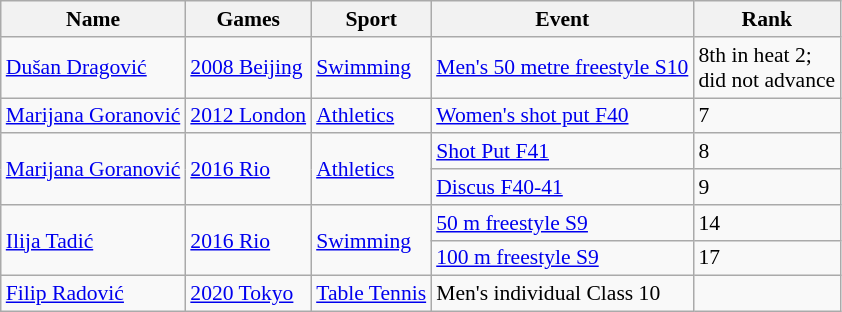<table class="wikitable sortable" style="font-size:90%">
<tr>
<th>Name</th>
<th>Games</th>
<th>Sport</th>
<th>Event</th>
<th>Rank</th>
</tr>
<tr>
<td><a href='#'>Dušan Dragović</a></td>
<td><a href='#'>2008 Beijing</a></td>
<td><a href='#'>Swimming</a></td>
<td><a href='#'>Men's 50 metre freestyle S10</a></td>
<td>8th in heat 2;<br> did not advance</td>
</tr>
<tr>
<td><a href='#'>Marijana Goranović</a></td>
<td><a href='#'>2012 London</a></td>
<td><a href='#'>Athletics</a></td>
<td><a href='#'>Women's shot put F40</a></td>
<td>7</td>
</tr>
<tr>
<td rowspan="2"><a href='#'>Marijana Goranović</a></td>
<td rowspan="2"><a href='#'>2016 Rio</a></td>
<td rowspan="2"><a href='#'>Athletics</a></td>
<td><a href='#'>Shot Put F41</a></td>
<td>8</td>
</tr>
<tr>
<td><a href='#'>Discus F40-41</a></td>
<td>9</td>
</tr>
<tr>
<td rowspan="2"><a href='#'>Ilija Tadić</a></td>
<td rowspan="2"><a href='#'>2016 Rio</a></td>
<td rowspan="2"><a href='#'>Swimming</a></td>
<td><a href='#'>50 m freestyle S9</a></td>
<td>14</td>
</tr>
<tr>
<td><a href='#'>100 m freestyle S9</a></td>
<td>17</td>
</tr>
<tr>
<td><a href='#'>Filip Radović</a></td>
<td><a href='#'>2020 Tokyo</a></td>
<td><a href='#'>Table Tennis</a></td>
<td>Men's individual Class 10</td>
<td></td>
</tr>
</table>
